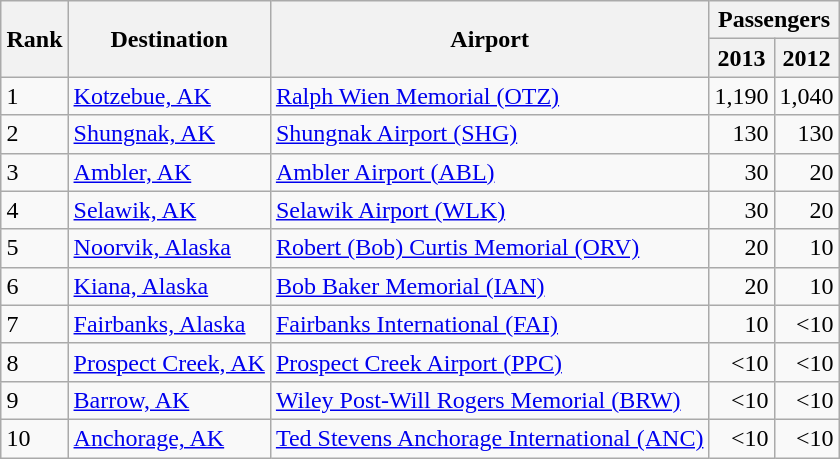<table class="wikitable" style="margin:1em auto;">
<tr>
<th rowspan="2">Rank</th>
<th rowspan="2">Destination</th>
<th rowspan="2">Airport</th>
<th colspan="2">Passengers</th>
</tr>
<tr>
<th>2013</th>
<th>2012</th>
</tr>
<tr>
<td>1</td>
<td><a href='#'>Kotzebue, AK</a></td>
<td><a href='#'>Ralph Wien Memorial (OTZ)</a></td>
<td align="right">1,190</td>
<td align="right">1,040</td>
</tr>
<tr>
<td>2</td>
<td><a href='#'>Shungnak, AK</a></td>
<td><a href='#'>Shungnak Airport (SHG)</a></td>
<td align="right">130</td>
<td align="right">130</td>
</tr>
<tr>
<td>3</td>
<td><a href='#'>Ambler, AK</a></td>
<td><a href='#'>Ambler Airport (ABL)</a></td>
<td align="right">30</td>
<td align="right">20</td>
</tr>
<tr>
<td>4</td>
<td><a href='#'>Selawik, AK</a></td>
<td><a href='#'>Selawik Airport (WLK)</a></td>
<td align="right">30</td>
<td align="right">20</td>
</tr>
<tr>
<td>5</td>
<td><a href='#'>Noorvik, Alaska</a></td>
<td><a href='#'>Robert (Bob) Curtis Memorial (ORV)</a></td>
<td align="right">20</td>
<td align="right">10</td>
</tr>
<tr>
<td>6</td>
<td><a href='#'>Kiana, Alaska</a></td>
<td><a href='#'>Bob Baker Memorial (IAN)</a></td>
<td align="right">20</td>
<td align="right">10</td>
</tr>
<tr>
<td>7</td>
<td><a href='#'>Fairbanks, Alaska</a></td>
<td><a href='#'>Fairbanks International (FAI)</a></td>
<td align="right">10</td>
<td align="right"><10</td>
</tr>
<tr>
<td>8</td>
<td><a href='#'>Prospect Creek, AK</a></td>
<td><a href='#'>Prospect Creek Airport (PPC)</a></td>
<td align="right"><10</td>
<td align="right"><10</td>
</tr>
<tr>
<td>9</td>
<td><a href='#'>Barrow, AK</a></td>
<td><a href='#'>Wiley Post-Will Rogers Memorial (BRW)</a></td>
<td align="right"><10</td>
<td align="right"><10</td>
</tr>
<tr>
<td>10</td>
<td><a href='#'>Anchorage, AK</a></td>
<td><a href='#'>Ted Stevens Anchorage International (ANC)</a></td>
<td align="right"><10</td>
<td align="right"><10</td>
</tr>
</table>
